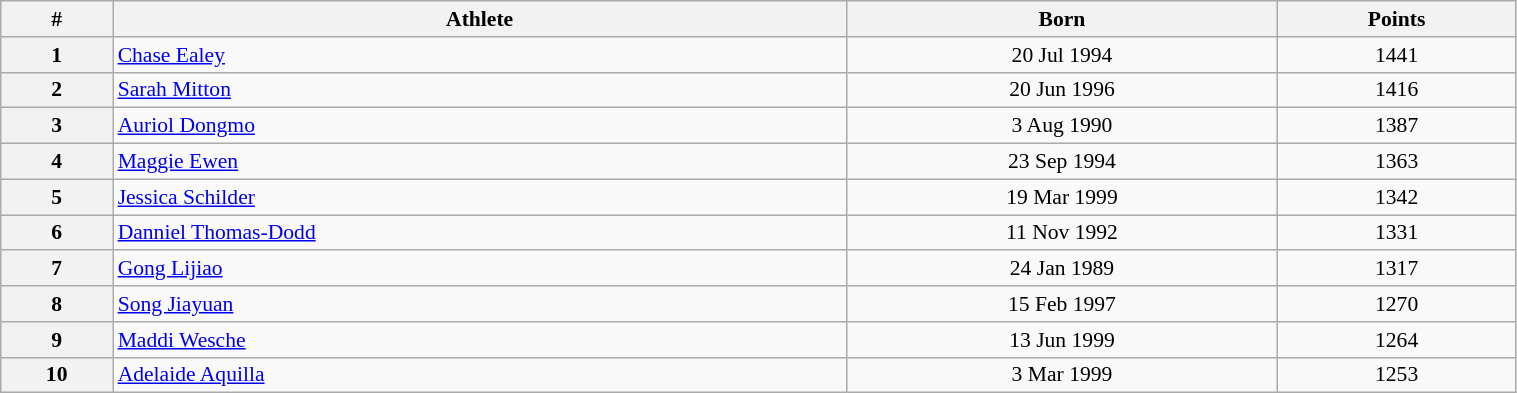<table class="wikitable" width=80% style="font-size:90%; text-align:center;">
<tr>
<th>#</th>
<th>Athlete</th>
<th>Born</th>
<th>Points</th>
</tr>
<tr>
<th>1</th>
<td align=left> <a href='#'>Chase Ealey</a></td>
<td>20 Jul 1994</td>
<td>1441</td>
</tr>
<tr>
<th>2</th>
<td align=left> <a href='#'>Sarah Mitton</a></td>
<td>20 Jun 1996</td>
<td>1416</td>
</tr>
<tr>
<th>3</th>
<td align=left> <a href='#'>Auriol Dongmo</a></td>
<td>3 Aug 1990</td>
<td>1387</td>
</tr>
<tr>
<th>4</th>
<td align=left> <a href='#'>Maggie Ewen</a></td>
<td>23 Sep 1994</td>
<td>1363</td>
</tr>
<tr>
<th>5</th>
<td align=left> <a href='#'>Jessica Schilder</a></td>
<td>19 Mar 1999</td>
<td>1342</td>
</tr>
<tr>
<th>6</th>
<td align=left> <a href='#'>Danniel Thomas-Dodd</a></td>
<td>11 Nov 1992</td>
<td>1331</td>
</tr>
<tr>
<th>7</th>
<td align=left> <a href='#'>Gong Lijiao</a></td>
<td>24 Jan 1989</td>
<td>1317</td>
</tr>
<tr>
<th>8</th>
<td align=left> <a href='#'>Song Jiayuan</a></td>
<td>15 Feb 1997</td>
<td>1270</td>
</tr>
<tr>
<th>9</th>
<td align=left> <a href='#'>Maddi Wesche</a></td>
<td>13 Jun 1999</td>
<td>1264</td>
</tr>
<tr>
<th>10</th>
<td align=left> <a href='#'>Adelaide Aquilla</a></td>
<td>3 Mar 1999</td>
<td>1253</td>
</tr>
</table>
